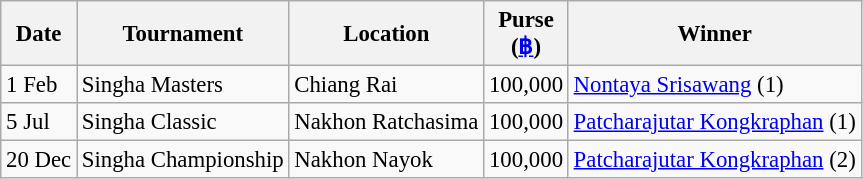<table class="wikitable" style="font-size:95%">
<tr>
<th>Date</th>
<th>Tournament</th>
<th>Location</th>
<th>Purse<br>(<a href='#'>฿</a>)</th>
<th>Winner</th>
</tr>
<tr>
<td>1 Feb</td>
<td>Singha Masters</td>
<td>Chiang Rai</td>
<td align=right>100,000</td>
<td> <a href='#'>Nontaya Srisawang</a> (1)</td>
</tr>
<tr>
<td>5 Jul</td>
<td>Singha Classic</td>
<td>Nakhon Ratchasima</td>
<td align=right>100,000</td>
<td> <a href='#'>Patcharajutar Kongkraphan</a> (1)</td>
</tr>
<tr>
<td>20 Dec</td>
<td>Singha Championship</td>
<td>Nakhon Nayok</td>
<td align=right>100,000</td>
<td> <a href='#'>Patcharajutar Kongkraphan</a> (2)</td>
</tr>
</table>
